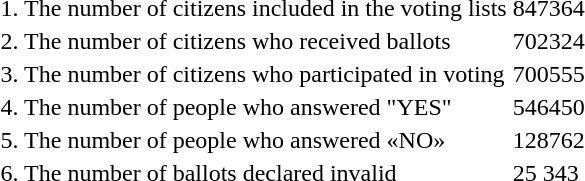<table class="standard">
<tr>
<td>1. The number of citizens included in the voting lists</td>
<td>847364</td>
</tr>
<tr>
<td>2. The number of citizens who received ballots</td>
<td>702324</td>
</tr>
<tr>
<td>3. The number of citizens who participated in voting</td>
<td>700555</td>
</tr>
<tr>
<td>4. The number of people who answered "YES"</td>
<td>546450</td>
</tr>
<tr>
<td>5. The number of people who answered «NO»</td>
<td>128762</td>
</tr>
<tr>
<td>6. The number of ballots declared invalid</td>
<td>25 343</td>
</tr>
</table>
